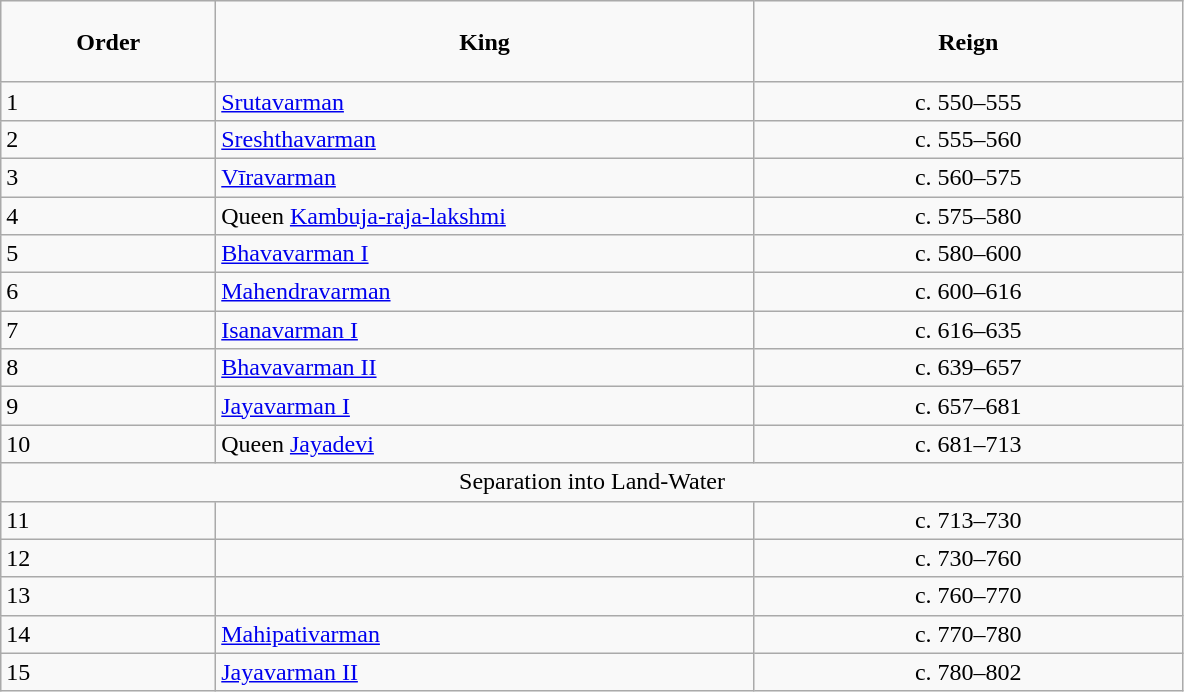<table class="wikitable">
<tr>
<td width="10%" height="47"  align="center"><span><strong>Order</strong></span></td>
<td width="25%" height="47"  align="center"><span><strong>King</strong></span></td>
<td width="20%" height="47"  align="center"><span><strong> Reign</strong></span></td>
</tr>
<tr>
<td>1</td>
<td><a href='#'>Srutavarman</a></td>
<td align="center">c. 550–555</td>
</tr>
<tr>
<td>2</td>
<td><a href='#'>Sreshthavarman</a></td>
<td align="center">c. 555–560</td>
</tr>
<tr>
<td>3</td>
<td><a href='#'>Vīravarman</a></td>
<td align="center">c. 560–575</td>
</tr>
<tr>
<td>4</td>
<td>Queen <a href='#'>Kambuja-raja-lakshmi</a></td>
<td align="center">c. 575–580</td>
</tr>
<tr>
<td>5</td>
<td><a href='#'>Bhavavarman I</a></td>
<td align="center">c. 580–600</td>
</tr>
<tr>
<td>6</td>
<td><a href='#'>Mahendravarman</a></td>
<td align="center">c. 600–616</td>
</tr>
<tr>
<td>7</td>
<td><a href='#'>Isanavarman I</a></td>
<td align="center">c. 616–635</td>
</tr>
<tr>
<td>8</td>
<td><a href='#'>Bhavavarman II</a></td>
<td align="center">c. 639–657</td>
</tr>
<tr>
<td>9</td>
<td><a href='#'>Jayavarman I</a></td>
<td align="center">c. 657–681</td>
</tr>
<tr>
<td>10</td>
<td>Queen <a href='#'>Jayadevi</a></td>
<td align="center">c. 681–713</td>
</tr>
<tr>
<td colspan="4" align="center">Separation into Land-Water</td>
</tr>
<tr>
<td>11</td>
<td></td>
<td align="center">c. 713–730</td>
</tr>
<tr>
<td>12</td>
<td></td>
<td align="center">c. 730–760</td>
</tr>
<tr>
<td>13</td>
<td></td>
<td align="center">c. 760–770</td>
</tr>
<tr>
<td>14</td>
<td><a href='#'>Mahipativarman</a></td>
<td align="center">c. 770–780</td>
</tr>
<tr>
<td>15</td>
<td><a href='#'>Jayavarman II</a></td>
<td align="center">c. 780–802</td>
</tr>
</table>
